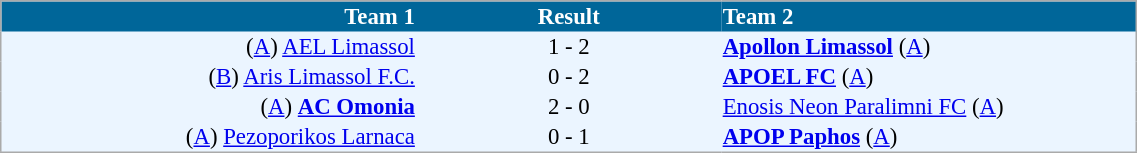<table cellspacing="0" style="background: #EBF5FF; border: 1px #aaa solid; border-collapse: collapse; font-size: 95%;" width=60%>
<tr bgcolor=#006699 style="color:white;">
<th width=30% align="right">Team 1</th>
<th width=22% align="center">Result</th>
<th width=30% align="left">Team 2</th>
</tr>
<tr>
<td align=right>(<a href='#'>A</a>) <a href='#'>AEL Limassol</a></td>
<td align=center>1 - 2</td>
<td align=left><strong><a href='#'>Apollon Limassol</a></strong> (<a href='#'>A</a>)</td>
</tr>
<tr>
<td align=right>(<a href='#'>B</a>) <a href='#'>Aris Limassol F.C.</a></td>
<td align=center>0 - 2</td>
<td align=left><strong><a href='#'>APOEL FC</a></strong> (<a href='#'>A</a>)</td>
</tr>
<tr>
<td align=right>(<a href='#'>A</a>) <strong><a href='#'>AC Omonia</a></strong></td>
<td align=center>2 - 0</td>
<td align=left><a href='#'>Enosis Neon Paralimni FC</a> (<a href='#'>A</a>)</td>
</tr>
<tr>
<td align=right>(<a href='#'>A</a>) <a href='#'>Pezoporikos Larnaca</a></td>
<td align=center>0 - 1</td>
<td align=left><strong><a href='#'>APOP Paphos</a></strong> (<a href='#'>A</a>)</td>
</tr>
<tr>
</tr>
</table>
